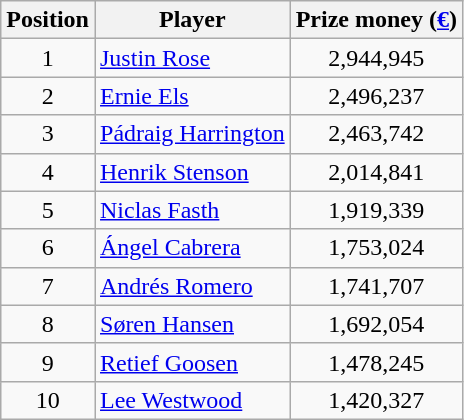<table class="wikitable">
<tr>
<th>Position</th>
<th>Player</th>
<th>Prize money (<a href='#'>€</a>)</th>
</tr>
<tr>
<td align=center>1</td>
<td> <a href='#'>Justin Rose</a></td>
<td align=center>2,944,945</td>
</tr>
<tr>
<td align=center>2</td>
<td> <a href='#'>Ernie Els</a></td>
<td align=center>2,496,237</td>
</tr>
<tr>
<td align=center>3</td>
<td> <a href='#'>Pádraig Harrington</a></td>
<td align=center>2,463,742</td>
</tr>
<tr>
<td align=center>4</td>
<td> <a href='#'>Henrik Stenson</a></td>
<td align=center>2,014,841</td>
</tr>
<tr>
<td align=center>5</td>
<td> <a href='#'>Niclas Fasth</a></td>
<td align=center>1,919,339</td>
</tr>
<tr>
<td align=center>6</td>
<td> <a href='#'>Ángel Cabrera</a></td>
<td align=center>1,753,024</td>
</tr>
<tr>
<td align=center>7</td>
<td> <a href='#'>Andrés Romero</a></td>
<td align=center>1,741,707</td>
</tr>
<tr>
<td align=center>8</td>
<td> <a href='#'>Søren Hansen</a></td>
<td align=center>1,692,054</td>
</tr>
<tr>
<td align=center>9</td>
<td> <a href='#'>Retief Goosen</a></td>
<td align=center>1,478,245</td>
</tr>
<tr>
<td align=center>10</td>
<td> <a href='#'>Lee Westwood</a></td>
<td align=center>1,420,327</td>
</tr>
</table>
